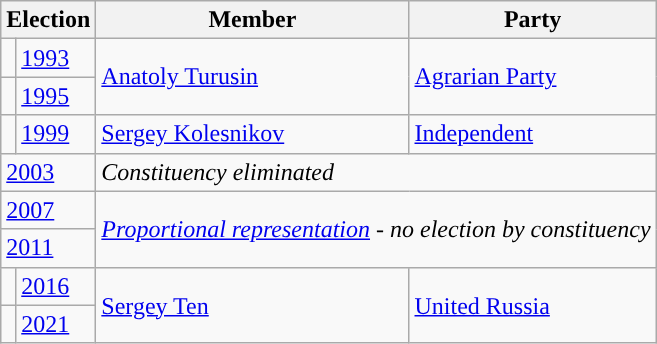<table class="wikitable">
<tr>
<th colspan="2">Election</th>
<th>Member</th>
<th>Party</th>
</tr>
<tr>
<td style="background-color:"></td>
<td><a href='#'>1993</a></td>
<td rowspan=2><a href='#'>Anatoly Turusin</a></td>
<td rowspan=2><a href='#'>Agrarian Party</a></td>
</tr>
<tr>
<td style="background-color:"></td>
<td><a href='#'>1995</a></td>
</tr>
<tr>
<td style="background-color:"></td>
<td><a href='#'>1999</a></td>
<td><a href='#'>Sergey Kolesnikov</a></td>
<td><a href='#'>Independent</a></td>
</tr>
<tr>
<td colspan=2><a href='#'>2003</a></td>
<td colspan=2><em>Constituency eliminated</em></td>
</tr>
<tr>
<td colspan=2><a href='#'>2007</a></td>
<td colspan=2 rowspan=2><em><a href='#'>Proportional representation</a> - no election by constituency</em></td>
</tr>
<tr>
<td colspan=2><a href='#'>2011</a></td>
</tr>
<tr>
<td style="background-color:"></td>
<td><a href='#'>2016</a></td>
<td rowspan=2><a href='#'>Sergey Ten</a></td>
<td rowspan=2><a href='#'>United Russia</a></td>
</tr>
<tr>
<td style="background-color:"></td>
<td><a href='#'>2021</a></td>
</tr>
</table>
